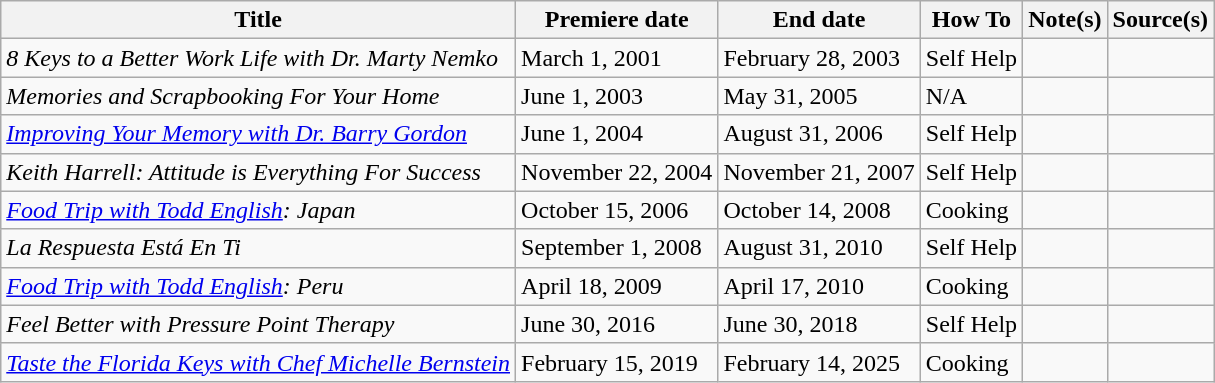<table class="wikitable sortable">
<tr>
<th>Title</th>
<th>Premiere date</th>
<th>End date</th>
<th>How To</th>
<th>Note(s)</th>
<th>Source(s)</th>
</tr>
<tr>
<td><em>8 Keys to a Better Work Life with Dr. Marty Nemko</em></td>
<td>March 1, 2001</td>
<td>February 28, 2003</td>
<td>Self Help</td>
<td></td>
<td></td>
</tr>
<tr>
<td><em>Memories and Scrapbooking For Your Home</em></td>
<td>June 1, 2003</td>
<td>May 31, 2005</td>
<td>N/A</td>
<td></td>
<td></td>
</tr>
<tr>
<td><em><a href='#'>Improving Your Memory with Dr. Barry Gordon</a></em></td>
<td>June 1, 2004</td>
<td>August 31, 2006</td>
<td>Self Help</td>
<td></td>
<td></td>
</tr>
<tr>
<td><em>Keith Harrell: Attitude is Everything For Success</em></td>
<td>November 22, 2004</td>
<td>November 21, 2007</td>
<td>Self Help</td>
<td></td>
<td></td>
</tr>
<tr>
<td><em><a href='#'>Food Trip with Todd English</a>: Japan</em></td>
<td>October 15, 2006</td>
<td>October 14, 2008</td>
<td>Cooking</td>
<td></td>
<td></td>
</tr>
<tr>
<td><em>La Respuesta Está En Ti</em></td>
<td>September 1, 2008</td>
<td>August 31, 2010</td>
<td>Self Help</td>
<td></td>
<td></td>
</tr>
<tr>
<td><em><a href='#'>Food Trip with Todd English</a>: Peru</em></td>
<td>April 18, 2009</td>
<td>April 17, 2010</td>
<td>Cooking</td>
<td></td>
<td></td>
</tr>
<tr>
<td><em>Feel Better with Pressure Point Therapy</em></td>
<td>June 30, 2016</td>
<td>June 30, 2018</td>
<td>Self Help</td>
<td></td>
<td></td>
</tr>
<tr>
<td><em><a href='#'>Taste the Florida Keys with Chef Michelle Bernstein</a></em></td>
<td>February 15, 2019</td>
<td>February 14, 2025</td>
<td>Cooking</td>
<td></td>
<td></td>
</tr>
</table>
